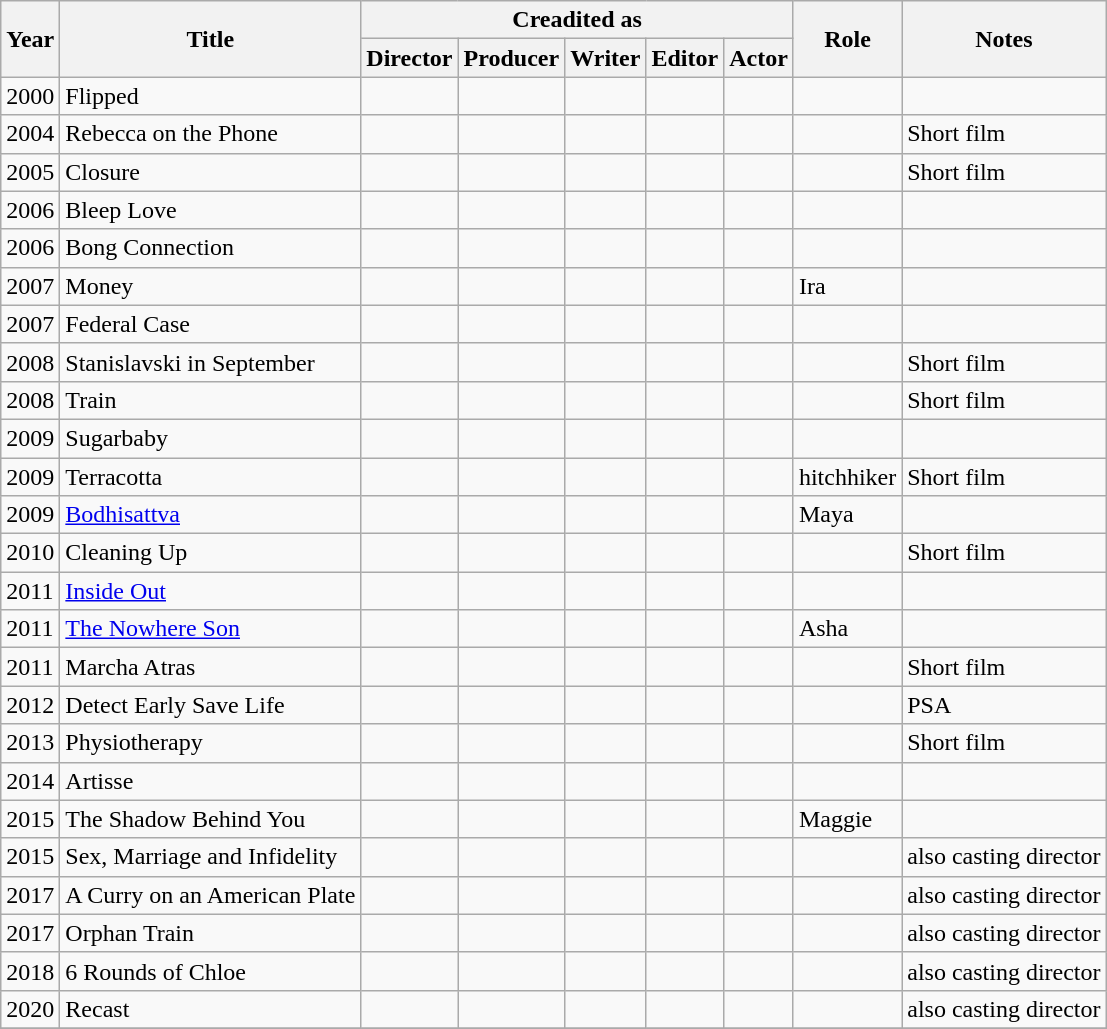<table class="wikitable sortable">
<tr>
<th rowspan=2>Year</th>
<th rowspan=2>Title</th>
<th colspan=5>Creadited as</th>
<th rowspan=2>Role</th>
<th rowspan=2>Notes</th>
</tr>
<tr>
<th>Director</th>
<th>Producer</th>
<th>Writer</th>
<th>Editor</th>
<th>Actor</th>
</tr>
<tr>
<td>2000</td>
<td>Flipped</td>
<td></td>
<td></td>
<td></td>
<td></td>
<td></td>
<td></td>
<td></td>
</tr>
<tr>
<td>2004</td>
<td>Rebecca on the Phone</td>
<td></td>
<td></td>
<td></td>
<td></td>
<td></td>
<td></td>
<td>Short film</td>
</tr>
<tr>
<td>2005</td>
<td>Closure</td>
<td></td>
<td></td>
<td></td>
<td></td>
<td></td>
<td></td>
<td>Short film</td>
</tr>
<tr>
<td>2006</td>
<td>Bleep Love</td>
<td></td>
<td></td>
<td></td>
<td></td>
<td></td>
<td></td>
<td></td>
</tr>
<tr>
<td>2006</td>
<td>Bong Connection</td>
<td></td>
<td></td>
<td></td>
<td></td>
<td></td>
<td></td>
<td></td>
</tr>
<tr>
<td>2007</td>
<td>Money</td>
<td></td>
<td></td>
<td></td>
<td></td>
<td></td>
<td>Ira</td>
<td></td>
</tr>
<tr>
<td>2007</td>
<td>Federal Case</td>
<td></td>
<td></td>
<td></td>
<td></td>
<td></td>
<td></td>
<td></td>
</tr>
<tr>
<td>2008</td>
<td>Stanislavski in September</td>
<td></td>
<td></td>
<td></td>
<td></td>
<td></td>
<td></td>
<td>Short film</td>
</tr>
<tr>
<td>2008</td>
<td>Train</td>
<td></td>
<td></td>
<td></td>
<td></td>
<td></td>
<td></td>
<td>Short film</td>
</tr>
<tr>
<td>2009</td>
<td>Sugarbaby</td>
<td></td>
<td></td>
<td></td>
<td></td>
<td></td>
<td></td>
<td></td>
</tr>
<tr>
<td>2009</td>
<td>Terracotta</td>
<td></td>
<td></td>
<td></td>
<td></td>
<td></td>
<td>hitchhiker</td>
<td>Short film</td>
</tr>
<tr>
<td>2009</td>
<td><a href='#'>Bodhisattva</a></td>
<td></td>
<td></td>
<td></td>
<td></td>
<td></td>
<td>Maya</td>
<td></td>
</tr>
<tr>
<td>2010</td>
<td>Cleaning Up</td>
<td></td>
<td></td>
<td></td>
<td></td>
<td></td>
<td></td>
<td>Short film</td>
</tr>
<tr>
<td>2011</td>
<td><a href='#'>Inside Out</a></td>
<td></td>
<td></td>
<td></td>
<td></td>
<td></td>
<td></td>
<td></td>
</tr>
<tr>
<td>2011</td>
<td><a href='#'>The Nowhere Son</a></td>
<td></td>
<td></td>
<td></td>
<td></td>
<td></td>
<td>Asha</td>
<td></td>
</tr>
<tr>
<td>2011</td>
<td>Marcha Atras</td>
<td></td>
<td></td>
<td></td>
<td></td>
<td></td>
<td></td>
<td>Short film</td>
</tr>
<tr>
<td>2012</td>
<td>Detect Early Save Life</td>
<td></td>
<td></td>
<td></td>
<td></td>
<td></td>
<td></td>
<td>PSA</td>
</tr>
<tr>
<td>2013</td>
<td>Physiotherapy</td>
<td></td>
<td></td>
<td></td>
<td></td>
<td></td>
<td></td>
<td>Short film</td>
</tr>
<tr>
<td>2014</td>
<td>Artisse</td>
<td></td>
<td></td>
<td></td>
<td></td>
<td></td>
<td></td>
<td></td>
</tr>
<tr>
<td>2015</td>
<td>The Shadow Behind You</td>
<td></td>
<td></td>
<td></td>
<td></td>
<td></td>
<td>Maggie</td>
<td></td>
</tr>
<tr>
<td>2015</td>
<td>Sex, Marriage and Infidelity</td>
<td></td>
<td></td>
<td></td>
<td></td>
<td></td>
<td></td>
<td>also casting director</td>
</tr>
<tr>
<td>2017</td>
<td>A Curry on an American Plate</td>
<td></td>
<td></td>
<td></td>
<td></td>
<td></td>
<td></td>
<td>also casting director</td>
</tr>
<tr>
<td>2017</td>
<td>Orphan Train</td>
<td></td>
<td></td>
<td></td>
<td></td>
<td></td>
<td></td>
<td>also casting director</td>
</tr>
<tr>
<td>2018</td>
<td>6 Rounds of Chloe</td>
<td></td>
<td></td>
<td></td>
<td></td>
<td></td>
<td></td>
<td>also casting director</td>
</tr>
<tr>
<td>2020</td>
<td>Recast</td>
<td></td>
<td></td>
<td></td>
<td></td>
<td></td>
<td></td>
<td>also casting director</td>
</tr>
<tr>
</tr>
</table>
